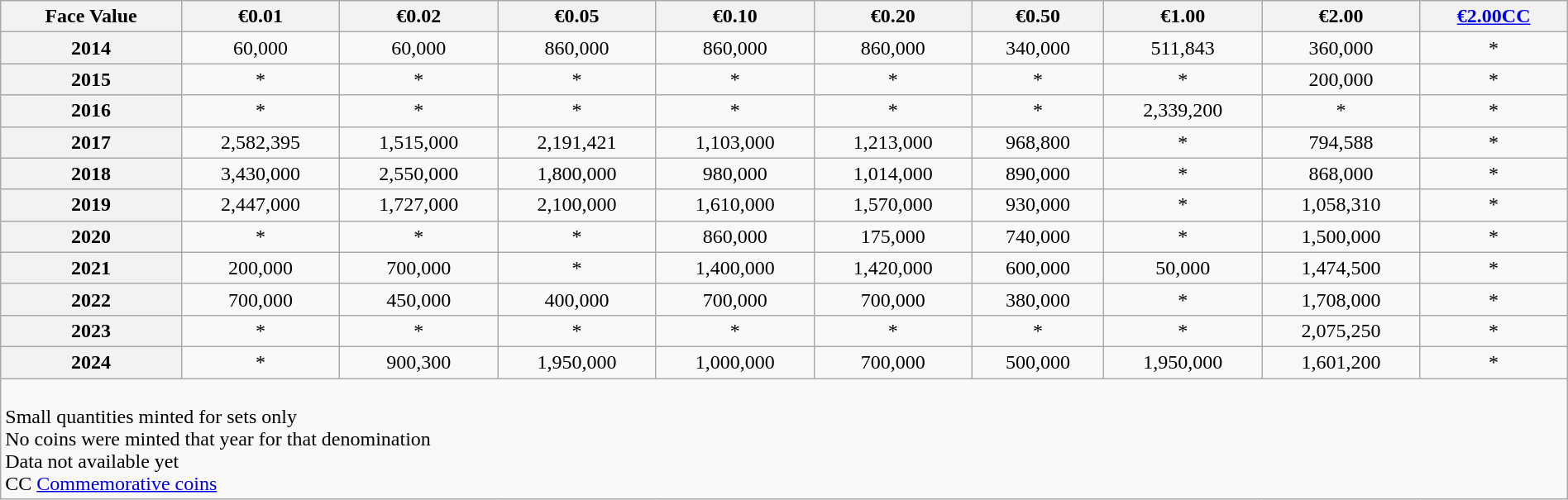<table class="wikitable" style="width:100%;text-align:center">
<tr>
<th>Face Value </th>
<th>€0.01</th>
<th>€0.02</th>
<th>€0.05</th>
<th>€0.10</th>
<th>€0.20</th>
<th>€0.50</th>
<th>€1.00</th>
<th>€2.00</th>
<th><a href='#'>€2.00CC</a></th>
</tr>
<tr>
<th>2014</th>
<td>60,000</td>
<td>60,000</td>
<td>860,000</td>
<td>860,000</td>
<td>860,000</td>
<td>340,000</td>
<td>511,843</td>
<td>360,000</td>
<td>*</td>
</tr>
<tr>
<th>2015</th>
<td>*</td>
<td>*</td>
<td>*</td>
<td>*</td>
<td>*</td>
<td>*</td>
<td>*</td>
<td>200,000</td>
<td>*</td>
</tr>
<tr>
<th>2016</th>
<td>*</td>
<td>*</td>
<td>*</td>
<td>*</td>
<td>*</td>
<td>*</td>
<td>2,339,200</td>
<td>*</td>
<td>*</td>
</tr>
<tr>
<th>2017</th>
<td>2,582,395</td>
<td>1,515,000</td>
<td>2,191,421</td>
<td>1,103,000</td>
<td>1,213,000</td>
<td>968,800</td>
<td>*</td>
<td>794,588</td>
<td>*</td>
</tr>
<tr>
<th>2018</th>
<td>3,430,000</td>
<td>2,550,000</td>
<td>1,800,000</td>
<td>980,000</td>
<td>1,014,000</td>
<td>890,000</td>
<td>*</td>
<td>868,000</td>
<td>*</td>
</tr>
<tr>
<th>2019</th>
<td>2,447,000</td>
<td>1,727,000</td>
<td>2,100,000</td>
<td>1,610,000</td>
<td>1,570,000</td>
<td>930,000</td>
<td>*</td>
<td>1,058,310</td>
<td>*</td>
</tr>
<tr>
<th>2020</th>
<td>*</td>
<td>*</td>
<td>*</td>
<td>860,000</td>
<td>175,000</td>
<td>740,000</td>
<td>*</td>
<td>1,500,000</td>
<td>*</td>
</tr>
<tr>
<th>2021</th>
<td>200,000</td>
<td>700,000</td>
<td>*</td>
<td>1,400,000</td>
<td>1,420,000</td>
<td>600,000</td>
<td>50,000</td>
<td>1,474,500</td>
<td>*</td>
</tr>
<tr>
<th>2022</th>
<td>700,000</td>
<td>450,000</td>
<td>400,000</td>
<td>700,000</td>
<td>700,000</td>
<td>380,000</td>
<td>*</td>
<td>1,708,000</td>
<td>*</td>
</tr>
<tr>
<th>2023</th>
<td>*</td>
<td>*</td>
<td>*</td>
<td>*</td>
<td>*</td>
<td>*</td>
<td>*</td>
<td>2,075,250</td>
<td>*</td>
</tr>
<tr>
<th>2024</th>
<td>*</td>
<td>900,300</td>
<td>1,950,000</td>
<td>1,000,000</td>
<td>700,000</td>
<td>500,000</td>
<td>1,950,000</td>
<td>1,601,200</td>
<td>*</td>
</tr>
<tr>
<td style="text-align:left;" colspan="10"><br> Small quantities minted for sets only<br> No coins were minted that year for that denomination<br> Data not available yet<br>CC <a href='#'>Commemorative coins</a></td>
</tr>
</table>
